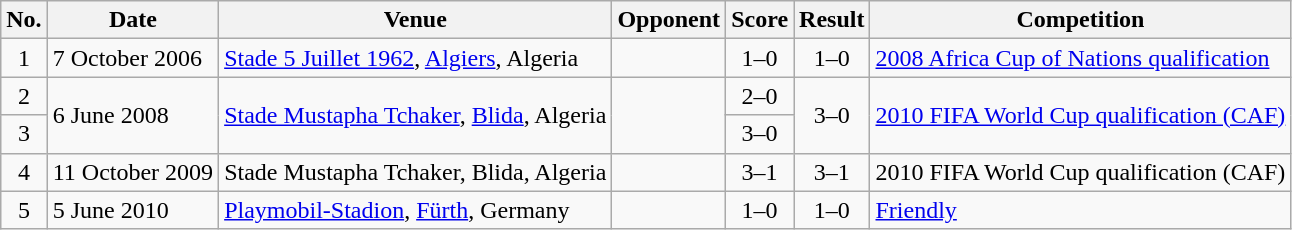<table class="wikitable sortable">
<tr>
<th scope="col">No.</th>
<th scope="col">Date</th>
<th scope="col">Venue</th>
<th scope="col">Opponent</th>
<th scope="col">Score</th>
<th scope="col">Result</th>
<th scope="col">Competition</th>
</tr>
<tr>
<td align="center">1</td>
<td>7 October 2006</td>
<td><a href='#'>Stade 5 Juillet 1962</a>, <a href='#'>Algiers</a>, Algeria</td>
<td></td>
<td align="center">1–0</td>
<td align="center">1–0</td>
<td><a href='#'>2008 Africa Cup of Nations qualification</a></td>
</tr>
<tr>
<td align="center">2</td>
<td rowspan="2">6 June 2008</td>
<td rowspan="2"><a href='#'>Stade Mustapha Tchaker</a>, <a href='#'>Blida</a>, Algeria</td>
<td rowspan="2"></td>
<td align="center">2–0</td>
<td rowspan="2" align="center">3–0</td>
<td rowspan="2"><a href='#'>2010 FIFA World Cup qualification (CAF)</a></td>
</tr>
<tr>
<td align="center">3</td>
<td align="center">3–0</td>
</tr>
<tr>
<td align="center">4</td>
<td>11 October 2009</td>
<td>Stade Mustapha Tchaker, Blida, Algeria</td>
<td></td>
<td align="center">3–1</td>
<td align="center">3–1</td>
<td>2010 FIFA World Cup qualification (CAF)</td>
</tr>
<tr>
<td align="center">5</td>
<td>5 June 2010</td>
<td><a href='#'>Playmobil-Stadion</a>, <a href='#'>Fürth</a>, Germany</td>
<td></td>
<td align="center">1–0</td>
<td align="center">1–0</td>
<td><a href='#'>Friendly</a></td>
</tr>
</table>
